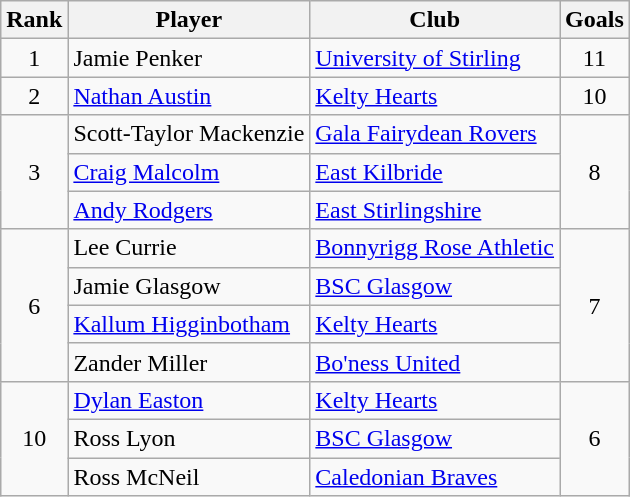<table class="wikitable" style="text-align:center">
<tr>
<th>Rank</th>
<th>Player</th>
<th>Club</th>
<th>Goals</th>
</tr>
<tr>
<td>1</td>
<td align="left"> Jamie Penker</td>
<td align="left"><a href='#'>University of Stirling</a></td>
<td>11</td>
</tr>
<tr>
<td>2</td>
<td align="left"> <a href='#'>Nathan Austin</a></td>
<td align="left"><a href='#'>Kelty Hearts</a></td>
<td>10</td>
</tr>
<tr>
<td rowspan=3>3</td>
<td align="left"> Scott-Taylor Mackenzie</td>
<td align="left"><a href='#'>Gala Fairydean Rovers</a></td>
<td rowspan=3>8</td>
</tr>
<tr>
<td align="left"> <a href='#'>Craig Malcolm</a></td>
<td align="left"><a href='#'>East Kilbride</a></td>
</tr>
<tr>
<td align="left"> <a href='#'>Andy Rodgers</a></td>
<td align="left"><a href='#'>East Stirlingshire</a></td>
</tr>
<tr>
<td rowspan=4>6</td>
<td align="left"> Lee Currie</td>
<td align="left"><a href='#'>Bonnyrigg Rose Athletic</a></td>
<td rowspan=4>7</td>
</tr>
<tr>
<td align="left"> Jamie Glasgow</td>
<td align="left"><a href='#'>BSC Glasgow</a></td>
</tr>
<tr>
<td align="left"> <a href='#'>Kallum Higginbotham</a></td>
<td align="left"><a href='#'>Kelty Hearts</a></td>
</tr>
<tr>
<td align="left"> Zander Miller</td>
<td align="left"><a href='#'>Bo'ness United</a></td>
</tr>
<tr>
<td rowspan=3>10</td>
<td align="left"> <a href='#'>Dylan Easton</a></td>
<td align="left"><a href='#'>Kelty Hearts</a></td>
<td rowspan=3>6</td>
</tr>
<tr>
<td align="left"> Ross Lyon</td>
<td align="left"><a href='#'>BSC Glasgow</a></td>
</tr>
<tr>
<td align="left"> Ross McNeil</td>
<td align="left"><a href='#'>Caledonian Braves</a></td>
</tr>
</table>
